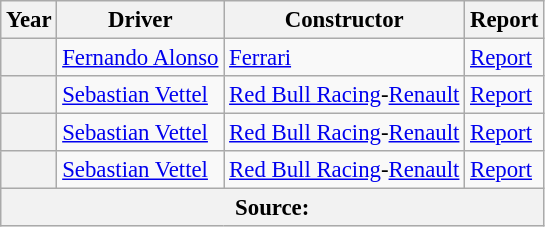<table class="wikitable" style="font-size: 95%;">
<tr>
<th>Year</th>
<th>Driver</th>
<th>Constructor</th>
<th>Report</th>
</tr>
<tr>
<th></th>
<td> <a href='#'>Fernando Alonso</a></td>
<td><a href='#'>Ferrari</a></td>
<td><a href='#'>Report</a></td>
</tr>
<tr>
<th></th>
<td> <a href='#'>Sebastian Vettel</a></td>
<td><a href='#'>Red Bull Racing</a>-<a href='#'>Renault</a></td>
<td><a href='#'>Report</a></td>
</tr>
<tr>
<th></th>
<td> <a href='#'>Sebastian Vettel</a></td>
<td><a href='#'>Red Bull Racing</a>-<a href='#'>Renault</a></td>
<td><a href='#'>Report</a></td>
</tr>
<tr>
<th></th>
<td> <a href='#'>Sebastian Vettel</a></td>
<td><a href='#'>Red Bull Racing</a>-<a href='#'>Renault</a></td>
<td><a href='#'>Report</a></td>
</tr>
<tr>
<th colspan=4>Source:</th>
</tr>
</table>
